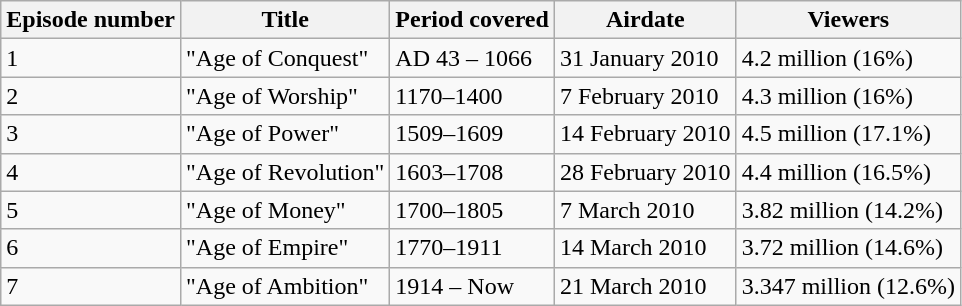<table class="wikitable">
<tr>
<th>Episode number</th>
<th>Title</th>
<th>Period covered</th>
<th>Airdate</th>
<th>Viewers</th>
</tr>
<tr>
<td>1</td>
<td>"Age of Conquest"</td>
<td>AD 43 – 1066</td>
<td>31 January 2010</td>
<td>4.2 million (16%)</td>
</tr>
<tr>
<td>2</td>
<td>"Age of Worship"</td>
<td>1170–1400</td>
<td>7 February 2010</td>
<td>4.3 million (16%)</td>
</tr>
<tr>
<td>3</td>
<td>"Age of Power"</td>
<td>1509–1609</td>
<td>14 February 2010</td>
<td>4.5 million (17.1%)</td>
</tr>
<tr>
<td>4</td>
<td>"Age of Revolution"</td>
<td>1603–1708</td>
<td>28 February 2010</td>
<td>4.4 million (16.5%)</td>
</tr>
<tr>
<td>5</td>
<td>"Age of Money"</td>
<td>1700–1805</td>
<td>7 March 2010</td>
<td>3.82 million (14.2%)</td>
</tr>
<tr>
<td>6</td>
<td>"Age of Empire"</td>
<td>1770–1911</td>
<td>14 March 2010</td>
<td>3.72 million (14.6%)</td>
</tr>
<tr>
<td>7</td>
<td>"Age of Ambition"</td>
<td>1914 – Now</td>
<td>21 March 2010</td>
<td>3.347 million (12.6%)</td>
</tr>
</table>
